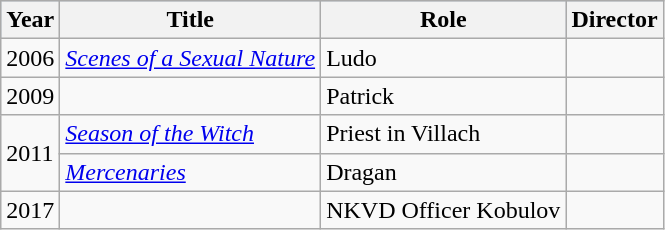<table class="wikitable sortable">
<tr style="background:#b0c4de; text-align:center;">
<th>Year</th>
<th>Title</th>
<th>Role</th>
<th>Director</th>
</tr>
<tr>
<td>2006</td>
<td><em><a href='#'>Scenes of a Sexual Nature</a></em></td>
<td>Ludo</td>
<td></td>
</tr>
<tr>
<td>2009</td>
<td><em></em></td>
<td>Patrick</td>
<td></td>
</tr>
<tr>
<td rowspan="2">2011</td>
<td><em><a href='#'>Season of the Witch</a></em></td>
<td>Priest in Villach</td>
<td></td>
</tr>
<tr>
<td><em><a href='#'>Mercenaries</a></em></td>
<td>Dragan</td>
<td></td>
</tr>
<tr>
<td>2017</td>
<td><em></em></td>
<td>NKVD Officer Kobulov</td>
<td></td>
</tr>
</table>
